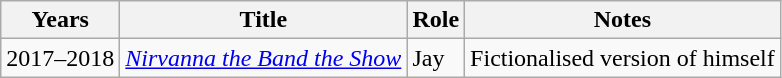<table class="wikitable">
<tr>
<th>Years</th>
<th>Title</th>
<th>Role</th>
<th>Notes</th>
</tr>
<tr>
<td>2017–2018</td>
<td><em><a href='#'>Nirvanna the Band the Show</a></em></td>
<td>Jay</td>
<td>Fictionalised version of himself</td>
</tr>
</table>
